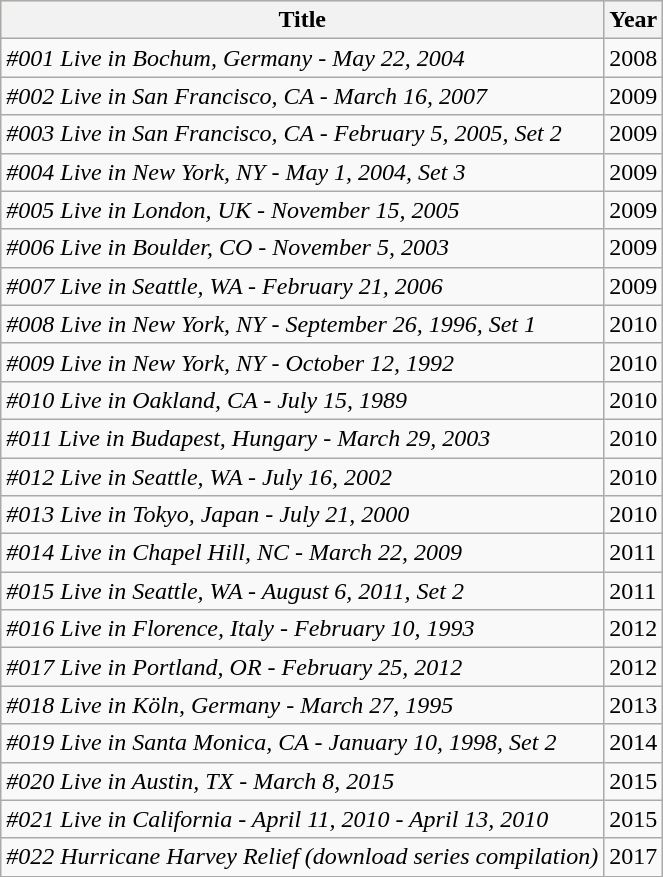<table class="wikitable sortable">
<tr style="background:#ffdead;">
<th>Title</th>
<th>Year</th>
</tr>
<tr>
<td><em>#001 Live in Bochum, Germany - May 22, 2004</em></td>
<td>2008</td>
</tr>
<tr>
<td><em>#002 Live in San Francisco, CA - March 16, 2007</em></td>
<td>2009</td>
</tr>
<tr>
<td><em>#003 Live in San Francisco, CA - February 5, 2005, Set 2</em></td>
<td>2009</td>
</tr>
<tr>
<td><em>#004 Live in New York, NY - May 1, 2004, Set 3</em></td>
<td>2009</td>
</tr>
<tr>
<td><em>#005 Live in London, UK - November 15, 2005</em></td>
<td>2009</td>
</tr>
<tr>
<td><em>#006 Live in Boulder, CO - November 5, 2003</em></td>
<td>2009</td>
</tr>
<tr>
<td><em>#007 Live in Seattle, WA - February 21, 2006</em></td>
<td>2009</td>
</tr>
<tr>
<td><em>#008 Live in New York, NY - September 26, 1996, Set 1</em></td>
<td>2010</td>
</tr>
<tr>
<td><em>#009 Live in New York, NY - October 12, 1992</em></td>
<td>2010</td>
</tr>
<tr>
<td><em>#010 Live in Oakland, CA - July 15, 1989</em></td>
<td>2010</td>
</tr>
<tr>
<td><em>#011 Live in Budapest, Hungary - March 29, 2003</em></td>
<td>2010</td>
</tr>
<tr>
<td><em>#012 Live in Seattle, WA - July 16, 2002</em></td>
<td>2010</td>
</tr>
<tr>
<td><em>#013 Live in Tokyo, Japan - July 21, 2000</em></td>
<td>2010</td>
</tr>
<tr>
<td><em>#014 Live in Chapel Hill, NC - March 22, 2009</em></td>
<td>2011</td>
</tr>
<tr>
<td><em>#015 Live in Seattle, WA - August 6, 2011, Set 2</em></td>
<td>2011</td>
</tr>
<tr>
<td><em>#016 Live in Florence, Italy - February 10, 1993</em></td>
<td>2012</td>
</tr>
<tr>
<td><em>#017 Live in Portland, OR - February 25, 2012</em></td>
<td>2012</td>
</tr>
<tr>
<td><em>#018 Live in Köln, Germany - March 27, 1995</em></td>
<td>2013</td>
</tr>
<tr>
<td><em>#019 Live in Santa Monica, CA - January 10, 1998, Set 2</em></td>
<td>2014</td>
</tr>
<tr>
<td><em>#020 Live in Austin, TX - March 8, 2015</em></td>
<td>2015</td>
</tr>
<tr>
<td><em>#021 Live in California - April 11, 2010 - April 13, 2010</em></td>
<td>2015</td>
</tr>
<tr>
<td><em>#022 Hurricane Harvey Relief (download series compilation)</em></td>
<td>2017</td>
</tr>
</table>
